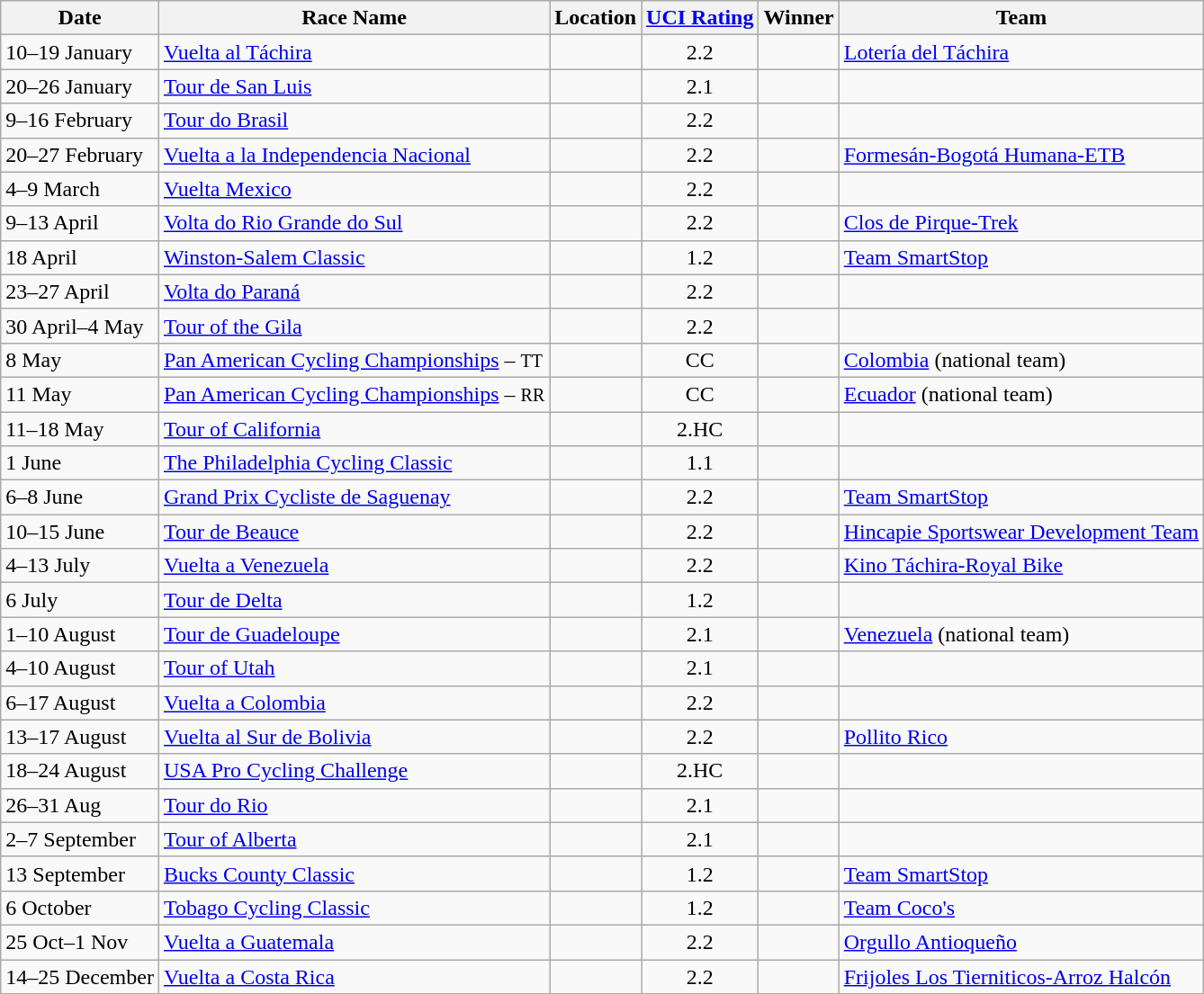<table class="wikitable sortable">
<tr>
<th>Date</th>
<th>Race Name</th>
<th>Location</th>
<th><a href='#'>UCI Rating</a></th>
<th>Winner</th>
<th>Team</th>
</tr>
<tr>
<td>10–19 January</td>
<td><a href='#'>Vuelta al Táchira</a></td>
<td></td>
<td align=center>2.2</td>
<td></td>
<td><a href='#'>Lotería del Táchira</a></td>
</tr>
<tr>
<td>20–26 January</td>
<td><a href='#'>Tour de San Luis</a></td>
<td></td>
<td align=center>2.1</td>
<td></td>
<td></td>
</tr>
<tr>
<td>9–16 February</td>
<td><a href='#'>Tour do Brasil</a></td>
<td></td>
<td align=center>2.2</td>
<td></td>
<td></td>
</tr>
<tr>
<td>20–27 February</td>
<td><a href='#'>Vuelta a la Independencia Nacional</a></td>
<td></td>
<td align=center>2.2</td>
<td></td>
<td><a href='#'>Formesán-Bogotá Humana-ETB</a></td>
</tr>
<tr>
<td>4–9 March</td>
<td><a href='#'>Vuelta Mexico</a></td>
<td></td>
<td align=center>2.2</td>
<td></td>
<td></td>
</tr>
<tr>
<td>9–13 April</td>
<td><a href='#'>Volta do Rio Grande do Sul</a></td>
<td></td>
<td align=center>2.2</td>
<td></td>
<td><a href='#'>Clos de Pirque-Trek</a></td>
</tr>
<tr>
<td>18 April</td>
<td><a href='#'>Winston-Salem Classic</a></td>
<td></td>
<td align=center>1.2</td>
<td></td>
<td><a href='#'>Team SmartStop</a></td>
</tr>
<tr>
<td>23–27 April</td>
<td><a href='#'>Volta do Paraná</a></td>
<td></td>
<td align=center>2.2</td>
<td></td>
<td></td>
</tr>
<tr>
<td>30 April–4 May</td>
<td><a href='#'>Tour of the Gila</a></td>
<td></td>
<td align=center>2.2</td>
<td></td>
<td></td>
</tr>
<tr>
<td>8 May</td>
<td><a href='#'>Pan American Cycling Championships</a> – <small>TT</small></td>
<td></td>
<td align=center>CC</td>
<td></td>
<td><a href='#'>Colombia</a> (national team)</td>
</tr>
<tr>
<td>11 May</td>
<td><a href='#'>Pan American Cycling Championships</a> – <small>RR</small></td>
<td></td>
<td align=center>CC</td>
<td></td>
<td><a href='#'>Ecuador</a> (national team)</td>
</tr>
<tr>
<td>11–18 May</td>
<td><a href='#'>Tour of California</a></td>
<td></td>
<td align=center>2.HC</td>
<td></td>
<td></td>
</tr>
<tr>
<td>1 June</td>
<td><a href='#'>The Philadelphia Cycling Classic</a></td>
<td></td>
<td align=center>1.1</td>
<td></td>
<td></td>
</tr>
<tr>
<td>6–8 June</td>
<td><a href='#'>Grand Prix Cycliste de Saguenay</a></td>
<td></td>
<td align=center>2.2</td>
<td></td>
<td><a href='#'>Team SmartStop</a></td>
</tr>
<tr>
<td>10–15 June</td>
<td><a href='#'>Tour de Beauce</a></td>
<td></td>
<td align=center>2.2</td>
<td></td>
<td><a href='#'>Hincapie Sportswear Development Team</a></td>
</tr>
<tr>
<td>4–13 July</td>
<td><a href='#'>Vuelta a Venezuela</a></td>
<td></td>
<td align=center>2.2</td>
<td></td>
<td><a href='#'>Kino Táchira-Royal Bike</a></td>
</tr>
<tr>
<td>6 July</td>
<td><a href='#'>Tour de Delta</a></td>
<td></td>
<td align=center>1.2</td>
<td></td>
<td></td>
</tr>
<tr>
<td>1–10 August</td>
<td><a href='#'>Tour de Guadeloupe</a></td>
<td></td>
<td align=center>2.1</td>
<td></td>
<td><a href='#'>Venezuela</a> (national team)</td>
</tr>
<tr>
<td>4–10 August</td>
<td><a href='#'>Tour of Utah</a></td>
<td></td>
<td align=center>2.1</td>
<td></td>
<td></td>
</tr>
<tr>
<td>6–17 August</td>
<td><a href='#'>Vuelta a Colombia</a></td>
<td></td>
<td align=center>2.2</td>
<td></td>
<td></td>
</tr>
<tr>
<td>13–17 August</td>
<td><a href='#'>Vuelta al Sur de Bolivia</a></td>
<td></td>
<td align=center>2.2</td>
<td></td>
<td><a href='#'>Pollito Rico</a></td>
</tr>
<tr>
<td>18–24 August</td>
<td><a href='#'>USA Pro Cycling Challenge</a></td>
<td></td>
<td align=center>2.HC</td>
<td></td>
<td></td>
</tr>
<tr>
<td>26–31 Aug</td>
<td><a href='#'>Tour do Rio</a></td>
<td></td>
<td align=center>2.1</td>
<td></td>
<td></td>
</tr>
<tr>
<td>2–7 September</td>
<td><a href='#'>Tour of Alberta</a></td>
<td></td>
<td align=center>2.1</td>
<td></td>
<td></td>
</tr>
<tr>
<td>13 September</td>
<td><a href='#'>Bucks County Classic</a></td>
<td></td>
<td align=center>1.2</td>
<td></td>
<td><a href='#'>Team SmartStop</a></td>
</tr>
<tr>
<td>6 October</td>
<td><a href='#'>Tobago Cycling Classic</a></td>
<td></td>
<td align=center>1.2</td>
<td></td>
<td><a href='#'>Team Coco's</a></td>
</tr>
<tr>
<td>25 Oct–1 Nov</td>
<td><a href='#'>Vuelta a Guatemala</a></td>
<td></td>
<td align=center>2.2</td>
<td></td>
<td><a href='#'>Orgullo Antioqueño</a></td>
</tr>
<tr>
<td>14–25 December</td>
<td><a href='#'>Vuelta a Costa Rica</a></td>
<td></td>
<td align=center>2.2</td>
<td></td>
<td><a href='#'>Frijoles Los Tierniticos-Arroz Halcón</a></td>
</tr>
</table>
